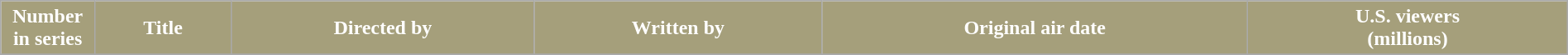<table class="wikitable plainrowheaders" style="width:100%; margin:auto;">
<tr>
<th style="background:#a59f7b; color:#ffffff; width:6%;">Number in series</th>
<th style="background:#a59f7b; color:#ffffff;">Title</th>
<th style="background:#a59f7b; color:#ffffff;">Directed by</th>
<th style="background:#a59f7b; color:#ffffff;">Written by</th>
<th style="background:#a59f7b; color:#ffffff;">Original air date</th>
<th style="background:#a59f7b; color:#ffffff;">U.S. viewers<br>(millions)</th>
</tr>
<tr>
</tr>
</table>
